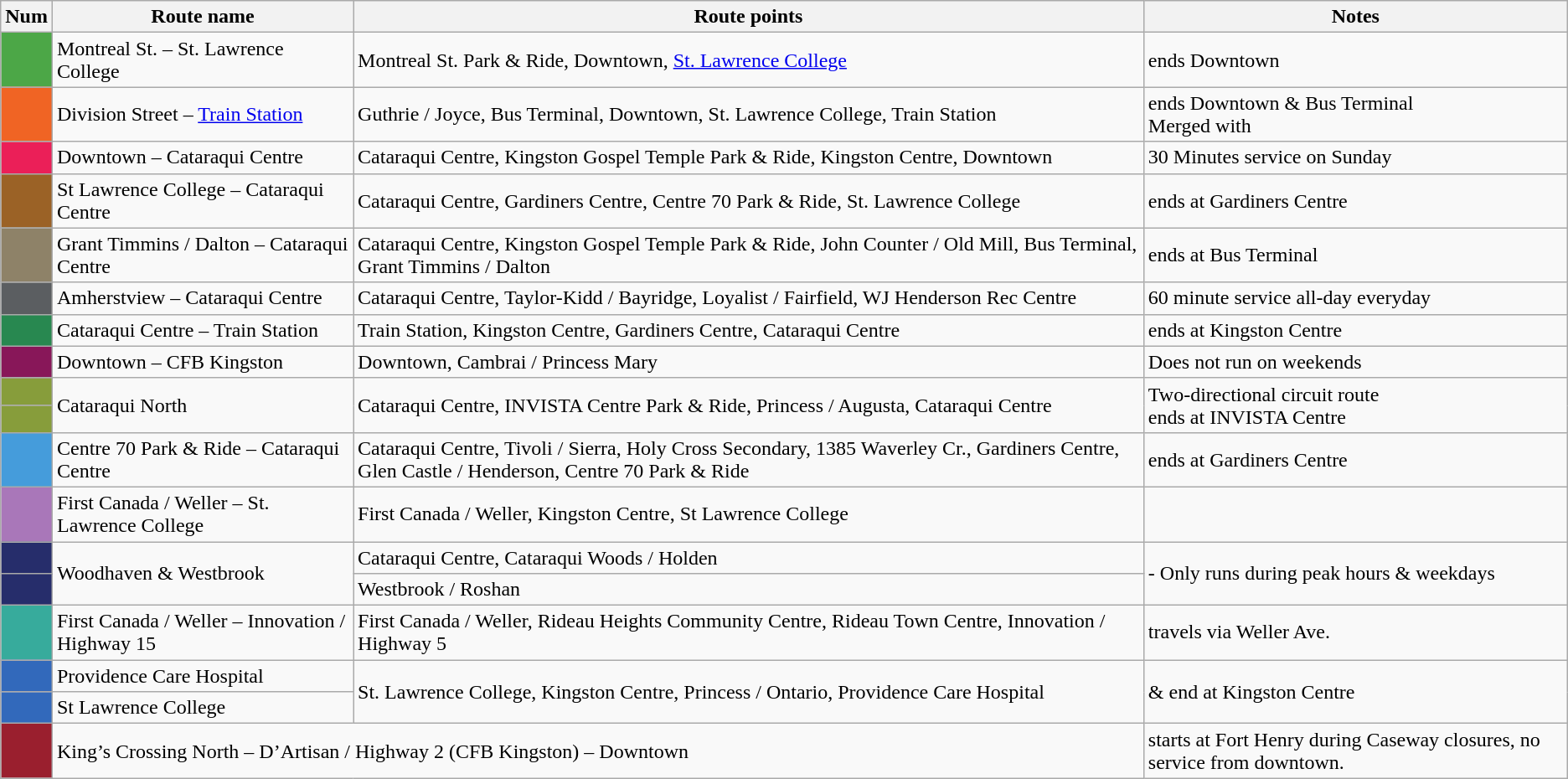<table class="wikitable">
<tr>
<th>Num</th>
<th>Route name</th>
<th>Route points</th>
<th>Notes</th>
</tr>
<tr>
<td style="background:#4ca747; text-align: center"></td>
<td>Montreal St. – St. Lawrence College</td>
<td>Montreal St. Park & Ride, Downtown, <a href='#'>St. Lawrence College</a></td>
<td> ends Downtown</td>
</tr>
<tr>
<td style="background:#f06424; text-align: center"></td>
<td>Division Street – <a href='#'>Train Station</a></td>
<td>Guthrie / Joyce, Bus Terminal, Downtown, St. Lawrence College, Train Station</td>
<td> ends Downtown & Bus Terminal<br>Merged with </td>
</tr>
<tr>
<td style="background:#eb1f58; text-align: center"></td>
<td>Downtown – Cataraqui Centre</td>
<td>Cataraqui Centre, Kingston Gospel Temple Park & Ride, Kingston Centre, Downtown</td>
<td>30 Minutes service on Sunday</td>
</tr>
<tr>
<td style="background:#9b6226; text-align: center"></td>
<td>St Lawrence College – Cataraqui Centre</td>
<td>Cataraqui Centre, Gardiners Centre, Centre 70 Park & Ride, St. Lawrence College</td>
<td> ends at Gardiners Centre</td>
</tr>
<tr>
<td style="background:#8e8268; text-align: center"></td>
<td>Grant Timmins / Dalton – Cataraqui Centre</td>
<td>Cataraqui Centre, Kingston Gospel Temple Park & Ride, John Counter / Old Mill, Bus Terminal, Grant Timmins / Dalton</td>
<td> ends at Bus Terminal</td>
</tr>
<tr>
<td style="background:#5b5e61; text-align: center"></td>
<td>Amherstview – Cataraqui Centre</td>
<td>Cataraqui Centre, Taylor-Kidd / Bayridge, Loyalist / Fairfield, WJ Henderson Rec Centre</td>
<td>60 minute service all-day everyday</td>
</tr>
<tr>
<td style="background:#288850; text-align: center"></td>
<td>Cataraqui Centre – Train Station</td>
<td>Train Station, Kingston Centre, Gardiners Centre, Cataraqui Centre</td>
<td> ends at Kingston Centre</td>
</tr>
<tr>
<td style="background:#881759; text-align: center"></td>
<td>Downtown – CFB Kingston</td>
<td>Downtown, Cambrai / Princess Mary</td>
<td>Does not run on weekends</td>
</tr>
<tr>
<td style="background:#879d3b; text-align: center"></td>
<td rowspan="2">Cataraqui North</td>
<td rowspan="2">Cataraqui Centre, INVISTA Centre Park & Ride, Princess / Augusta, Cataraqui Centre</td>
<td rowspan="2">Two-directional circuit route<br> ends at INVISTA Centre</td>
</tr>
<tr>
<td style="background:#879d3b; text-align: center"></td>
</tr>
<tr>
<td style="background:#459cdb; text-align: center"></td>
<td>Centre 70 Park & Ride – Cataraqui Centre</td>
<td>Cataraqui Centre, Tivoli / Sierra, Holy Cross Secondary, 1385 Waverley Cr., Gardiners Centre, Glen Castle / Henderson, Centre 70 Park & Ride</td>
<td> ends at Gardiners Centre</td>
</tr>
<tr>
<td style="background:#a977b9; text-align: center"></td>
<td>First Canada / Weller – St. Lawrence College</td>
<td>First Canada / Weller, Kingston Centre, St Lawrence College</td>
<td></td>
</tr>
<tr>
<td style="background:#262d6b; text-align: center"></td>
<td rowspan="2">Woodhaven & Westbrook</td>
<td>Cataraqui Centre, Cataraqui Woods / Holden</td>
<td rowspan="2"> - Only runs during peak hours & weekdays</td>
</tr>
<tr>
<td style="background:#262d6b; text-align: center"></td>
<td>Westbrook / Roshan</td>
</tr>
<tr>
<td style="background:#37ab9c; text-align: center"></td>
<td>First Canada / Weller – Innovation / Highway 15</td>
<td>First Canada / Weller, Rideau Heights Community Centre, Rideau Town Centre, Innovation / Highway 5</td>
<td> travels via Weller Ave.</td>
</tr>
<tr>
<td style="background:#3269bb; text-align: center"></td>
<td>Providence Care Hospital</td>
<td rowspan="2">St. Lawrence College, Kingston Centre, Princess / Ontario, Providence Care Hospital</td>
<td rowspan="2"> &  end at Kingston Centre</td>
</tr>
<tr>
<td style="background:#3269bb; text-align: center"></td>
<td>St Lawrence College</td>
</tr>
<tr>
<td style="background:#9a1f2e; text-align: center"></td>
<td colspan="2">King’s Crossing North – D’Artisan / Highway 2 (CFB Kingston) – Downtown</td>
<td> starts at Fort Henry during Caseway closures, no service from downtown.</td>
</tr>
</table>
